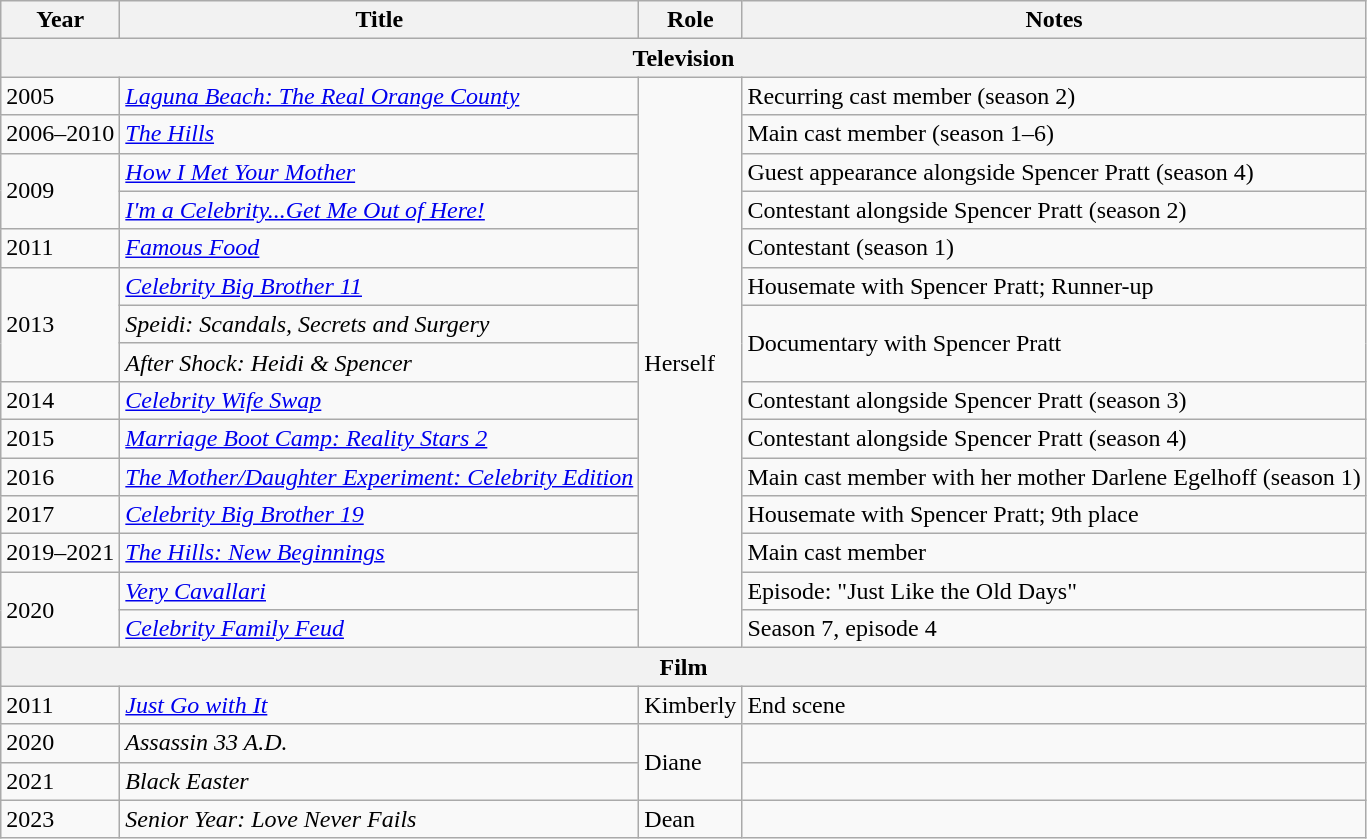<table class="wikitable sortable">
<tr>
<th>Year</th>
<th>Title</th>
<th>Role</th>
<th class="unsortable">Notes</th>
</tr>
<tr>
<th colspan="4">Television</th>
</tr>
<tr>
<td>2005</td>
<td><em><a href='#'>Laguna Beach: The Real Orange County</a></em></td>
<td rowspan="15">Herself</td>
<td>Recurring cast member (season 2)</td>
</tr>
<tr>
<td>2006–2010</td>
<td><em><a href='#'>The Hills</a></em></td>
<td>Main cast member (season 1–6)</td>
</tr>
<tr>
<td rowspan="2">2009</td>
<td><em><a href='#'>How I Met Your Mother</a></em></td>
<td>Guest appearance alongside Spencer Pratt (season 4)</td>
</tr>
<tr>
<td><em><a href='#'>I'm a Celebrity...Get Me Out of Here!</a></em></td>
<td>Contestant alongside Spencer Pratt (season 2)</td>
</tr>
<tr>
<td>2011</td>
<td><em><a href='#'>Famous Food</a></em></td>
<td>Contestant (season 1)</td>
</tr>
<tr>
<td rowspan="3">2013</td>
<td><em><a href='#'>Celebrity Big Brother 11</a></em></td>
<td>Housemate with Spencer Pratt; Runner-up</td>
</tr>
<tr>
<td><em>Speidi: Scandals, Secrets and Surgery</em></td>
<td rowspan="2">Documentary with Spencer Pratt</td>
</tr>
<tr>
<td><em>After Shock: Heidi & Spencer</em></td>
</tr>
<tr>
<td>2014</td>
<td><em><a href='#'>Celebrity Wife Swap</a></em></td>
<td>Contestant alongside Spencer Pratt (season 3)</td>
</tr>
<tr>
<td>2015</td>
<td><em><a href='#'>Marriage Boot Camp: Reality Stars 2</a></em></td>
<td>Contestant alongside Spencer Pratt (season 4)</td>
</tr>
<tr>
<td>2016</td>
<td><em><a href='#'>The Mother/Daughter Experiment: Celebrity Edition</a></em></td>
<td>Main cast member with her mother Darlene Egelhoff (season 1)</td>
</tr>
<tr>
<td>2017</td>
<td><em><a href='#'>Celebrity Big Brother 19</a> </em></td>
<td>Housemate with Spencer Pratt; 9th place</td>
</tr>
<tr>
<td>2019–2021</td>
<td><em><a href='#'>The Hills: New Beginnings</a> </em></td>
<td>Main cast member</td>
</tr>
<tr>
<td rowspan="2">2020</td>
<td><em><a href='#'>Very Cavallari</a></em></td>
<td>Episode: "Just Like the Old Days"</td>
</tr>
<tr>
<td><em><a href='#'>Celebrity Family Feud</a></em></td>
<td>Season 7, episode 4</td>
</tr>
<tr>
<th colspan="4">Film</th>
</tr>
<tr>
<td>2011</td>
<td><em><a href='#'>Just Go with It</a></em></td>
<td>Kimberly</td>
<td>End scene</td>
</tr>
<tr>
<td>2020</td>
<td><em>Assassin 33 A.D.</em></td>
<td rowspan="2">Diane</td>
<td></td>
</tr>
<tr>
<td>2021</td>
<td><em>Black Easter</em></td>
<td></td>
</tr>
<tr>
<td>2023</td>
<td><em>Senior Year: Love Never Fails</em></td>
<td>Dean</td>
<td></td>
</tr>
</table>
